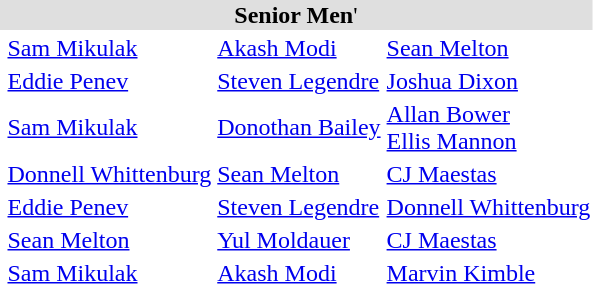<table>
<tr style="background:#dfdfdf;">
<td colspan="4" style="text-align:center;"><strong>Senior Men</strong>'</td>
</tr>
<tr>
<th scope=row style="text-align:left"></th>
<td><a href='#'>Sam Mikulak</a></td>
<td><a href='#'>Akash Modi</a></td>
<td><a href='#'>Sean Melton</a></td>
</tr>
<tr>
<th scope=row style="text-align:left"></th>
<td><a href='#'>Eddie Penev</a></td>
<td><a href='#'>Steven Legendre</a></td>
<td><a href='#'>Joshua Dixon</a></td>
</tr>
<tr>
<th scope=row style="text-align:left"></th>
<td><a href='#'>Sam Mikulak</a></td>
<td><a href='#'>Donothan Bailey</a></td>
<td><a href='#'>Allan Bower</a><br><a href='#'>Ellis Mannon</a></td>
</tr>
<tr>
<th scope=row style="text-align:left"></th>
<td><a href='#'>Donnell Whittenburg</a></td>
<td><a href='#'>Sean Melton</a></td>
<td><a href='#'>CJ Maestas</a></td>
</tr>
<tr>
<th scope=row style="text-align:left"></th>
<td><a href='#'>Eddie Penev</a></td>
<td><a href='#'>Steven Legendre</a></td>
<td><a href='#'>Donnell Whittenburg</a></td>
</tr>
<tr>
<th scope=row style="text-align:left"></th>
<td><a href='#'>Sean Melton</a></td>
<td><a href='#'>Yul Moldauer</a></td>
<td><a href='#'>CJ Maestas</a></td>
</tr>
<tr>
<th scope=row style="text-align:left"></th>
<td><a href='#'>Sam Mikulak</a></td>
<td><a href='#'>Akash Modi</a></td>
<td><a href='#'>Marvin Kimble</a></td>
</tr>
</table>
